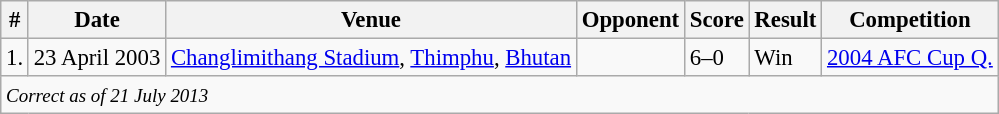<table class="wikitable" style="font-size:95%;">
<tr>
<th>#</th>
<th>Date</th>
<th>Venue</th>
<th>Opponent</th>
<th>Score</th>
<th>Result</th>
<th>Competition</th>
</tr>
<tr>
<td>1.</td>
<td>23 April 2003</td>
<td><a href='#'>Changlimithang Stadium</a>, <a href='#'>Thimphu</a>, <a href='#'>Bhutan</a></td>
<td></td>
<td>6–0</td>
<td>Win</td>
<td><a href='#'>2004 AFC Cup Q.</a></td>
</tr>
<tr>
<td colspan="12"><small><em>Correct as of 21 July 2013</em></small></td>
</tr>
</table>
